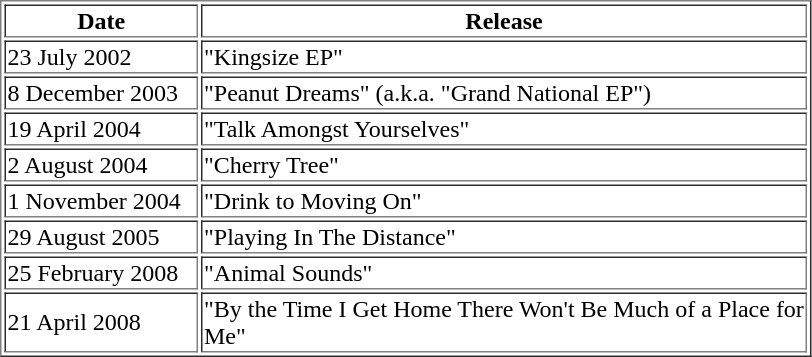<table border="1" cellpadding="1">
<tr>
<th width="125"><strong>Date</strong></th>
<th width="400"><strong>Release</strong></th>
</tr>
<tr>
<td>23 July 2002</td>
<td>"Kingsize EP"</td>
</tr>
<tr>
<td>8 December 2003</td>
<td>"Peanut Dreams" (a.k.a. "Grand National EP")</td>
</tr>
<tr>
<td>19 April 2004</td>
<td>"Talk Amongst Yourselves"</td>
</tr>
<tr>
<td>2 August 2004</td>
<td>"Cherry Tree"</td>
</tr>
<tr>
<td>1 November 2004</td>
<td>"Drink to Moving On"</td>
</tr>
<tr>
<td>29 August 2005</td>
<td>"Playing In The Distance"</td>
</tr>
<tr>
<td>25 February 2008</td>
<td>"Animal Sounds"</td>
</tr>
<tr>
<td>21 April 2008</td>
<td>"By the Time I Get Home There Won't Be Much of a Place for Me"</td>
</tr>
</table>
